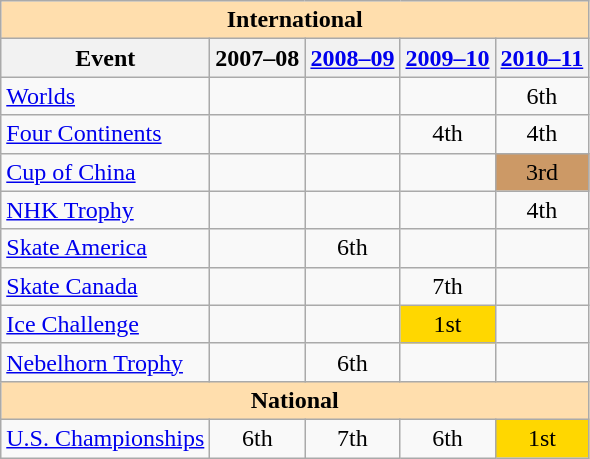<table class="wikitable" style="text-align:center">
<tr>
<th style="background-color: #ffdead; " colspan=5 align=center><strong>International</strong></th>
</tr>
<tr>
<th>Event</th>
<th>2007–08</th>
<th><a href='#'>2008–09</a></th>
<th><a href='#'>2009–10</a></th>
<th><a href='#'>2010–11</a></th>
</tr>
<tr>
<td align=left><a href='#'>Worlds</a></td>
<td></td>
<td></td>
<td></td>
<td>6th</td>
</tr>
<tr>
<td align=left><a href='#'>Four Continents</a></td>
<td></td>
<td></td>
<td>4th</td>
<td>4th</td>
</tr>
<tr>
<td align=left> <a href='#'>Cup of China</a></td>
<td></td>
<td></td>
<td></td>
<td bgcolor=cc9966>3rd</td>
</tr>
<tr>
<td align=left> <a href='#'>NHK Trophy</a></td>
<td></td>
<td></td>
<td></td>
<td>4th</td>
</tr>
<tr>
<td align=left> <a href='#'>Skate America</a></td>
<td></td>
<td>6th</td>
<td></td>
<td></td>
</tr>
<tr>
<td align=left> <a href='#'>Skate Canada</a></td>
<td></td>
<td></td>
<td>7th</td>
<td></td>
</tr>
<tr>
<td align=left><a href='#'>Ice Challenge</a></td>
<td></td>
<td></td>
<td bgcolor=gold>1st</td>
<td></td>
</tr>
<tr>
<td align=left><a href='#'>Nebelhorn Trophy</a></td>
<td></td>
<td>6th</td>
<td></td>
<td></td>
</tr>
<tr>
<th style="background-color: #ffdead; " colspan=5 align=center><strong>National</strong></th>
</tr>
<tr>
<td align=left><a href='#'>U.S. Championships</a></td>
<td>6th</td>
<td>7th</td>
<td>6th</td>
<td bgcolor=gold>1st</td>
</tr>
</table>
